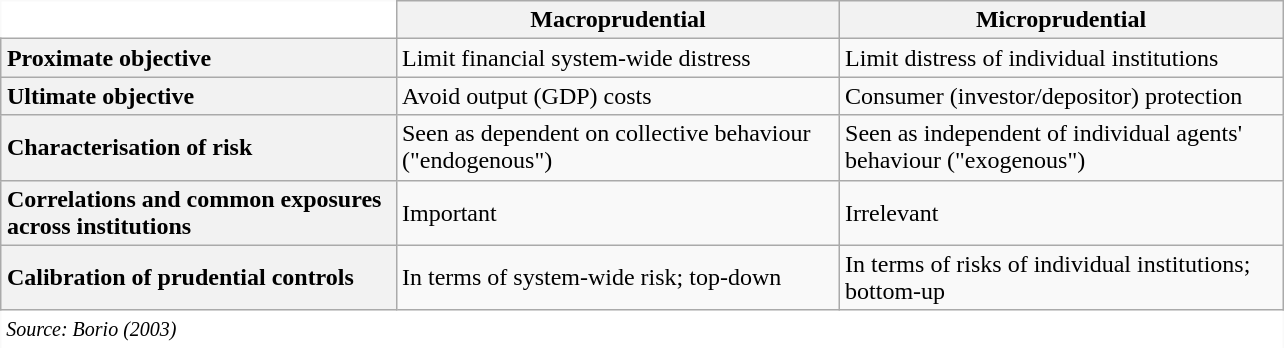<table class="wikitable" style="margin-left: auto; margin-right: auto; border: none;">
<tr>
<td style="border: 0px; background: white;"></td>
<th scope="col" style="width: 18em;">Macroprudential</th>
<th scope="col" style="width: 18em;">Microprudential</th>
</tr>
<tr>
<th style="width: 16em; text-align: left;">Proximate objective</th>
<td>Limit financial system-wide distress</td>
<td>Limit distress of individual institutions</td>
</tr>
<tr>
<th style="text-align: left;">Ultimate objective</th>
<td>Avoid output (GDP) costs</td>
<td>Consumer (investor/depositor) protection</td>
</tr>
<tr>
<th style="text-align: left;">Characterisation of risk</th>
<td>Seen as dependent on collective behaviour ("endogenous")</td>
<td>Seen as independent of individual agents' behaviour ("exogenous")</td>
</tr>
<tr>
<th style="text-align: left;">Correlations and common exposures across institutions</th>
<td>Important</td>
<td>Irrelevant</td>
</tr>
<tr>
<th style="text-align: left;">Calibration of prudential controls</th>
<td>In terms of system-wide risk; top-down</td>
<td>In terms of risks of individual institutions; bottom-up</td>
</tr>
<tr>
<td style="border: 0px; background:white;" colspan=3><em><small>Source: Borio (2003)</small></em></td>
</tr>
</table>
